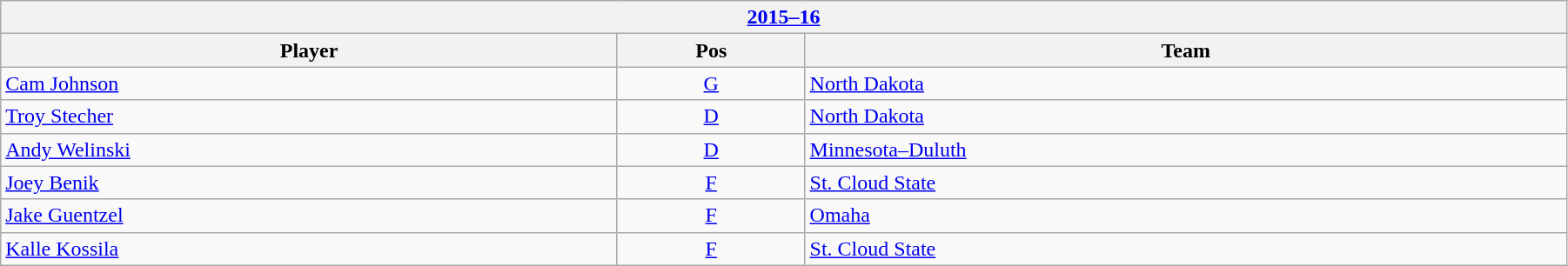<table class="wikitable" width=95%>
<tr>
<th colspan=3><a href='#'>2015–16</a></th>
</tr>
<tr>
<th>Player</th>
<th>Pos</th>
<th>Team</th>
</tr>
<tr>
<td><a href='#'>Cam Johnson</a></td>
<td align=center><a href='#'>G</a></td>
<td><a href='#'>North Dakota</a></td>
</tr>
<tr>
<td><a href='#'>Troy Stecher</a></td>
<td align=center><a href='#'>D</a></td>
<td><a href='#'>North Dakota</a></td>
</tr>
<tr>
<td><a href='#'>Andy Welinski</a></td>
<td align=center><a href='#'>D</a></td>
<td><a href='#'>Minnesota–Duluth</a></td>
</tr>
<tr>
<td><a href='#'>Joey Benik</a></td>
<td align=center><a href='#'>F</a></td>
<td><a href='#'>St. Cloud State</a></td>
</tr>
<tr>
<td><a href='#'>Jake Guentzel</a></td>
<td align=center><a href='#'>F</a></td>
<td><a href='#'>Omaha</a></td>
</tr>
<tr>
<td><a href='#'>Kalle Kossila</a></td>
<td align=center><a href='#'>F</a></td>
<td><a href='#'>St. Cloud State</a></td>
</tr>
</table>
